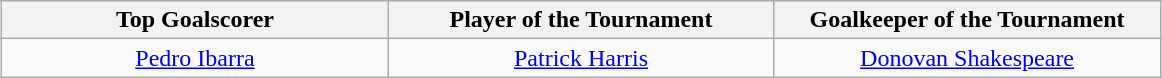<table class=wikitable style="margin:auto; text-align:center">
<tr>
<th style="width: 250px;">Top Goalscorer</th>
<th style="width: 250px;">Player of the Tournament</th>
<th style="width: 250px;">Goalkeeper of the Tournament</th>
</tr>
<tr>
<td> <a href='#'>Pedro Ibarra</a></td>
<td> <a href='#'>Patrick Harris</a></td>
<td> <a href='#'>Donovan Shakespeare</a></td>
</tr>
</table>
